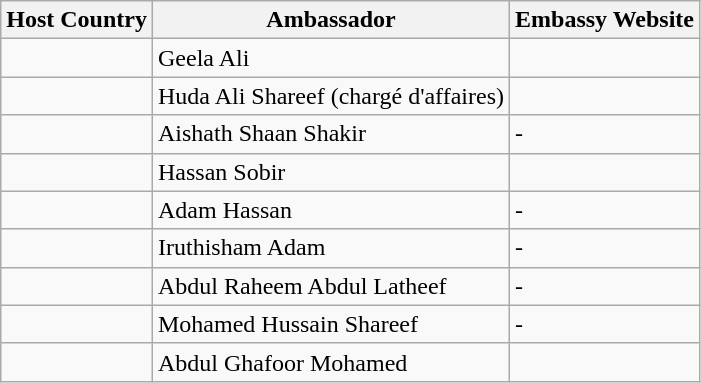<table class="wikitable sortable">
<tr>
<th>Host Country</th>
<th>Ambassador</th>
<th>Embassy Website</th>
</tr>
<tr>
<td></td>
<td>Geela Ali</td>
<td></td>
</tr>
<tr>
<td></td>
<td>Huda Ali Shareef (chargé d'affaires)</td>
<td></td>
</tr>
<tr>
<td></td>
<td>Aishath Shaan Shakir</td>
<td>-</td>
</tr>
<tr>
<td></td>
<td>Hassan Sobir</td>
<td></td>
</tr>
<tr>
<td></td>
<td>Adam Hassan</td>
<td>-</td>
</tr>
<tr>
<td></td>
<td>Iruthisham Adam</td>
<td>-</td>
</tr>
<tr>
<td></td>
<td>Abdul Raheem Abdul Latheef</td>
<td>-</td>
</tr>
<tr>
<td></td>
<td>Mohamed Hussain Shareef</td>
<td>-</td>
</tr>
<tr>
<td></td>
<td>Abdul Ghafoor Mohamed</td>
<td></td>
</tr>
</table>
